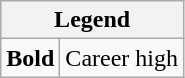<table class="wikitable">
<tr>
<th colspan="2">Legend</th>
</tr>
<tr>
<td><strong>Bold</strong></td>
<td>Career high</td>
</tr>
</table>
